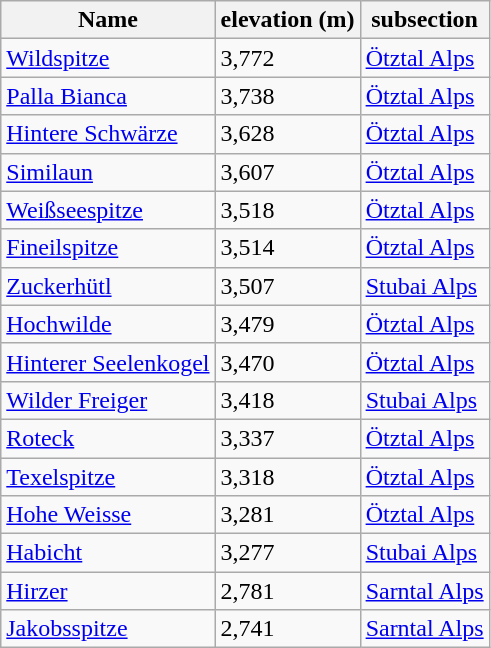<table border="1" class="wikitable sortable">
<tr>
<th>Name</th>
<th>elevation (m)</th>
<th>subsection</th>
</tr>
<tr>
<td><a href='#'>Wildspitze</a></td>
<td>3,772</td>
<td><a href='#'>Ötztal Alps</a></td>
</tr>
<tr>
<td><a href='#'>Palla Bianca</a></td>
<td>3,738</td>
<td><a href='#'>Ötztal Alps</a></td>
</tr>
<tr>
<td><a href='#'>Hintere Schwärze</a></td>
<td>3,628</td>
<td><a href='#'>Ötztal Alps</a></td>
</tr>
<tr>
<td><a href='#'>Similaun</a></td>
<td>3,607</td>
<td><a href='#'>Ötztal Alps</a></td>
</tr>
<tr>
<td><a href='#'>Weißseespitze</a></td>
<td>3,518</td>
<td><a href='#'>Ötztal Alps</a></td>
</tr>
<tr>
<td><a href='#'>Fineilspitze</a></td>
<td>3,514</td>
<td><a href='#'>Ötztal Alps</a></td>
</tr>
<tr>
<td><a href='#'>Zuckerhütl</a></td>
<td>3,507</td>
<td><a href='#'>Stubai Alps</a></td>
</tr>
<tr>
<td><a href='#'>Hochwilde</a></td>
<td>3,479</td>
<td><a href='#'>Ötztal Alps</a></td>
</tr>
<tr>
<td><a href='#'>Hinterer Seelenkogel</a></td>
<td>3,470</td>
<td><a href='#'>Ötztal Alps</a></td>
</tr>
<tr>
<td><a href='#'>Wilder Freiger</a></td>
<td>3,418</td>
<td><a href='#'>Stubai Alps</a></td>
</tr>
<tr>
<td><a href='#'>Roteck</a></td>
<td>3,337</td>
<td><a href='#'>Ötztal Alps</a></td>
</tr>
<tr>
<td><a href='#'>Texelspitze</a></td>
<td>3,318</td>
<td><a href='#'>Ötztal Alps</a></td>
</tr>
<tr>
<td><a href='#'>Hohe Weisse</a></td>
<td>3,281</td>
<td><a href='#'>Ötztal Alps</a></td>
</tr>
<tr>
<td><a href='#'>Habicht</a></td>
<td>3,277</td>
<td><a href='#'>Stubai Alps</a></td>
</tr>
<tr>
<td><a href='#'>Hirzer</a></td>
<td>2,781</td>
<td><a href='#'>Sarntal Alps</a></td>
</tr>
<tr>
<td><a href='#'>Jakobsspitze</a></td>
<td>2,741</td>
<td><a href='#'>Sarntal Alps</a></td>
</tr>
</table>
